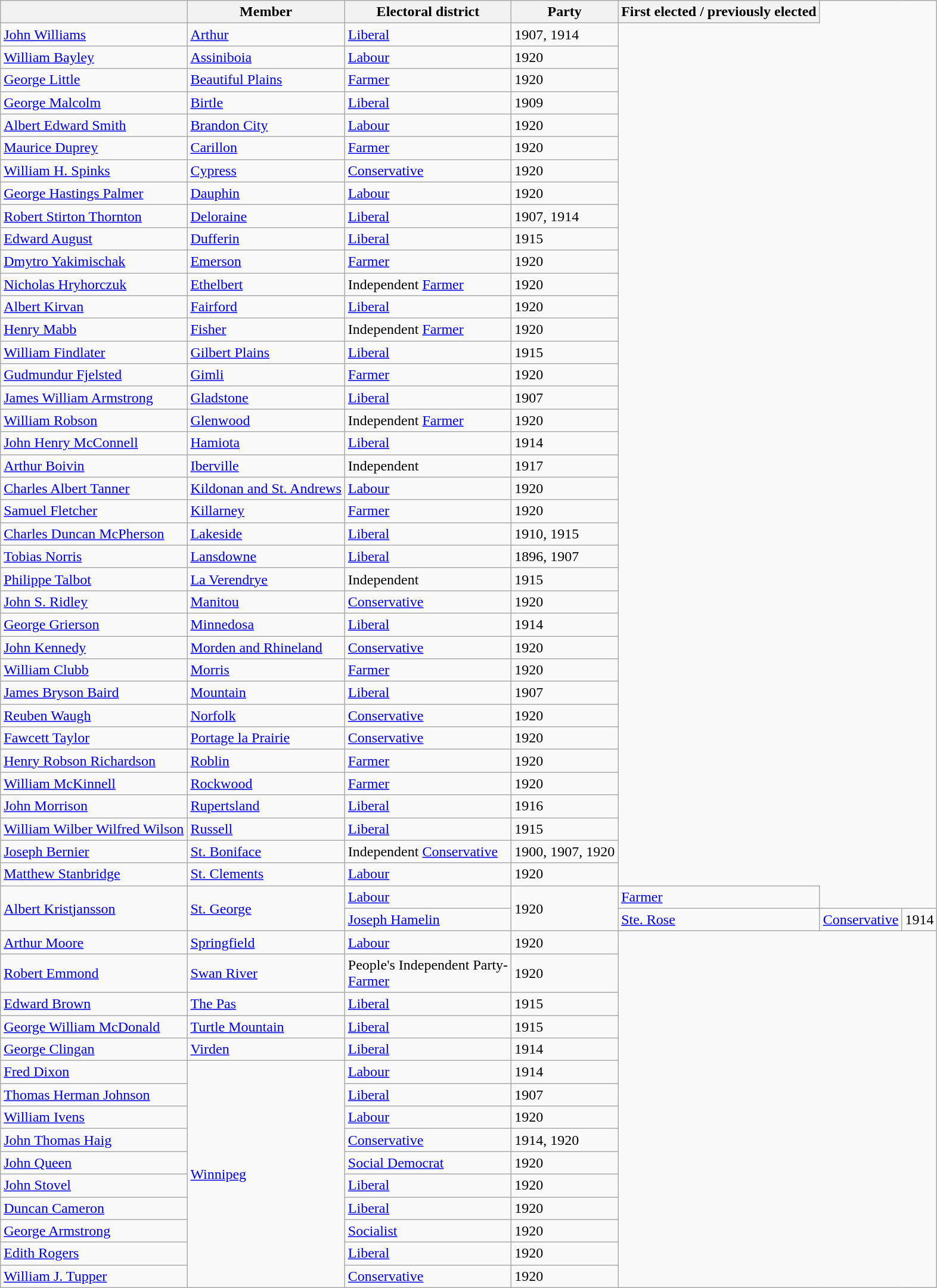<table class="wikitable sortable">
<tr>
<th></th>
<th>Member</th>
<th>Electoral district</th>
<th>Party</th>
<th>First elected / previously elected</th>
</tr>
<tr>
<td><a href='#'>John Williams</a></td>
<td><a href='#'>Arthur</a></td>
<td><a href='#'>Liberal</a></td>
<td>1907, 1914</td>
</tr>
<tr>
<td><a href='#'>William Bayley</a></td>
<td><a href='#'>Assiniboia</a></td>
<td><a href='#'>Labour</a></td>
<td>1920</td>
</tr>
<tr>
<td><a href='#'>George Little</a></td>
<td><a href='#'>Beautiful Plains</a></td>
<td><a href='#'>Farmer</a></td>
<td>1920</td>
</tr>
<tr>
<td><a href='#'>George Malcolm</a></td>
<td><a href='#'>Birtle</a></td>
<td><a href='#'>Liberal</a></td>
<td>1909</td>
</tr>
<tr>
<td><a href='#'>Albert Edward Smith</a></td>
<td><a href='#'>Brandon City</a></td>
<td><a href='#'>Labour</a></td>
<td>1920</td>
</tr>
<tr>
<td><a href='#'>Maurice Duprey</a></td>
<td><a href='#'>Carillon</a></td>
<td><a href='#'>Farmer</a></td>
<td>1920</td>
</tr>
<tr>
<td><a href='#'>William H. Spinks</a></td>
<td><a href='#'>Cypress</a></td>
<td><a href='#'>Conservative</a></td>
<td>1920</td>
</tr>
<tr>
<td><a href='#'>George Hastings Palmer</a></td>
<td><a href='#'>Dauphin</a></td>
<td><a href='#'>Labour</a></td>
<td>1920</td>
</tr>
<tr>
<td><a href='#'>Robert Stirton Thornton</a></td>
<td><a href='#'>Deloraine</a></td>
<td><a href='#'>Liberal</a></td>
<td>1907, 1914</td>
</tr>
<tr>
<td><a href='#'>Edward August</a></td>
<td><a href='#'>Dufferin</a></td>
<td><a href='#'>Liberal</a></td>
<td>1915</td>
</tr>
<tr>
<td><a href='#'>Dmytro Yakimischak</a></td>
<td><a href='#'>Emerson</a></td>
<td><a href='#'>Farmer</a></td>
<td>1920</td>
</tr>
<tr>
<td><a href='#'>Nicholas Hryhorczuk</a></td>
<td><a href='#'>Ethelbert</a></td>
<td>Independent <a href='#'>Farmer</a></td>
<td>1920</td>
</tr>
<tr>
<td><a href='#'>Albert Kirvan</a></td>
<td><a href='#'>Fairford</a></td>
<td><a href='#'>Liberal</a></td>
<td>1920</td>
</tr>
<tr>
<td><a href='#'>Henry Mabb</a></td>
<td><a href='#'>Fisher</a></td>
<td>Independent <a href='#'>Farmer</a></td>
<td>1920</td>
</tr>
<tr>
<td><a href='#'>William Findlater</a></td>
<td><a href='#'>Gilbert Plains</a></td>
<td><a href='#'>Liberal</a></td>
<td>1915</td>
</tr>
<tr>
<td><a href='#'>Gudmundur Fjelsted</a></td>
<td><a href='#'>Gimli</a></td>
<td><a href='#'>Farmer</a></td>
<td>1920</td>
</tr>
<tr>
<td><a href='#'>James William Armstrong</a></td>
<td><a href='#'>Gladstone</a></td>
<td><a href='#'>Liberal</a></td>
<td>1907</td>
</tr>
<tr>
<td><a href='#'>William Robson</a></td>
<td><a href='#'>Glenwood</a></td>
<td>Independent <a href='#'>Farmer</a></td>
<td>1920</td>
</tr>
<tr>
<td><a href='#'>John Henry McConnell</a></td>
<td><a href='#'>Hamiota</a></td>
<td><a href='#'>Liberal</a></td>
<td>1914</td>
</tr>
<tr>
<td><a href='#'>Arthur Boivin</a></td>
<td><a href='#'>Iberville</a></td>
<td>Independent</td>
<td>1917</td>
</tr>
<tr>
<td><a href='#'>Charles Albert Tanner</a></td>
<td><a href='#'>Kildonan and St. Andrews</a></td>
<td><a href='#'>Labour</a></td>
<td>1920</td>
</tr>
<tr>
<td><a href='#'>Samuel Fletcher</a></td>
<td><a href='#'>Killarney</a></td>
<td><a href='#'>Farmer</a></td>
<td>1920</td>
</tr>
<tr>
<td><a href='#'>Charles Duncan McPherson</a></td>
<td><a href='#'>Lakeside</a></td>
<td><a href='#'>Liberal</a></td>
<td>1910, 1915</td>
</tr>
<tr>
<td><a href='#'>Tobias Norris</a></td>
<td><a href='#'>Lansdowne</a></td>
<td><a href='#'>Liberal</a></td>
<td>1896, 1907</td>
</tr>
<tr>
<td><a href='#'>Philippe Talbot</a></td>
<td><a href='#'>La Verendrye</a></td>
<td>Independent</td>
<td>1915</td>
</tr>
<tr>
<td><a href='#'>John S. Ridley</a></td>
<td><a href='#'>Manitou</a></td>
<td><a href='#'>Conservative</a></td>
<td>1920</td>
</tr>
<tr>
<td><a href='#'>George Grierson</a></td>
<td><a href='#'>Minnedosa</a></td>
<td><a href='#'>Liberal</a></td>
<td>1914</td>
</tr>
<tr>
<td><a href='#'>John Kennedy</a></td>
<td><a href='#'>Morden and Rhineland</a></td>
<td><a href='#'>Conservative</a></td>
<td>1920</td>
</tr>
<tr>
<td><a href='#'>William Clubb</a></td>
<td><a href='#'>Morris</a></td>
<td><a href='#'>Farmer</a></td>
<td>1920</td>
</tr>
<tr>
<td><a href='#'>James Bryson Baird</a></td>
<td><a href='#'>Mountain</a></td>
<td><a href='#'>Liberal</a></td>
<td>1907</td>
</tr>
<tr>
<td><a href='#'>Reuben Waugh</a></td>
<td><a href='#'>Norfolk</a></td>
<td><a href='#'>Conservative</a></td>
<td>1920</td>
</tr>
<tr>
<td><a href='#'>Fawcett Taylor</a></td>
<td><a href='#'>Portage la Prairie</a></td>
<td><a href='#'>Conservative</a></td>
<td>1920</td>
</tr>
<tr>
<td><a href='#'>Henry Robson Richardson</a></td>
<td><a href='#'>Roblin</a></td>
<td><a href='#'>Farmer</a></td>
<td>1920</td>
</tr>
<tr>
<td><a href='#'>William McKinnell</a></td>
<td><a href='#'>Rockwood</a></td>
<td><a href='#'>Farmer</a></td>
<td>1920</td>
</tr>
<tr>
<td><a href='#'>John Morrison</a></td>
<td><a href='#'>Rupertsland</a></td>
<td><a href='#'>Liberal</a></td>
<td>1916</td>
</tr>
<tr>
<td><a href='#'>William Wilber Wilfred Wilson</a></td>
<td><a href='#'>Russell</a></td>
<td><a href='#'>Liberal</a></td>
<td>1915</td>
</tr>
<tr>
<td><a href='#'>Joseph Bernier</a></td>
<td><a href='#'>St. Boniface</a></td>
<td>Independent <a href='#'>Conservative</a></td>
<td>1900, 1907, 1920</td>
</tr>
<tr>
<td><a href='#'>Matthew Stanbridge</a></td>
<td><a href='#'>St. Clements</a></td>
<td><a href='#'>Labour</a></td>
<td>1920</td>
</tr>
<tr>
<td rowspan=2><a href='#'>Albert Kristjansson</a></td>
<td rowspan=2><a href='#'>St. George</a></td>
<td><a href='#'>Labour</a></td>
<td rowspan=2>1920<br></td>
<td><a href='#'>Farmer</a></td>
</tr>
<tr>
<td><a href='#'>Joseph Hamelin</a></td>
<td><a href='#'>Ste. Rose</a></td>
<td><a href='#'>Conservative</a></td>
<td>1914</td>
</tr>
<tr>
<td><a href='#'>Arthur Moore</a></td>
<td><a href='#'>Springfield</a></td>
<td><a href='#'>Labour</a></td>
<td>1920</td>
</tr>
<tr>
<td><a href='#'>Robert Emmond</a></td>
<td><a href='#'>Swan River</a></td>
<td>People's Independent Party-<br><a href='#'>Farmer</a></td>
<td>1920</td>
</tr>
<tr>
<td><a href='#'>Edward Brown</a></td>
<td><a href='#'>The Pas</a></td>
<td><a href='#'>Liberal</a></td>
<td>1915</td>
</tr>
<tr>
<td><a href='#'>George William McDonald</a></td>
<td><a href='#'>Turtle Mountain</a></td>
<td><a href='#'>Liberal</a></td>
<td>1915</td>
</tr>
<tr>
<td><a href='#'>George Clingan</a></td>
<td><a href='#'>Virden</a></td>
<td><a href='#'>Liberal</a></td>
<td>1914</td>
</tr>
<tr>
<td><a href='#'>Fred Dixon</a></td>
<td rowspan=10><a href='#'>Winnipeg</a></td>
<td><a href='#'>Labour</a></td>
<td>1914</td>
</tr>
<tr>
<td><a href='#'>Thomas Herman Johnson</a></td>
<td><a href='#'>Liberal</a></td>
<td>1907</td>
</tr>
<tr>
<td><a href='#'>William Ivens</a></td>
<td><a href='#'>Labour</a></td>
<td>1920</td>
</tr>
<tr>
<td><a href='#'>John Thomas Haig</a></td>
<td><a href='#'>Conservative</a></td>
<td>1914, 1920</td>
</tr>
<tr>
<td><a href='#'>John Queen</a></td>
<td><a href='#'>Social Democrat</a></td>
<td>1920</td>
</tr>
<tr>
<td><a href='#'>John Stovel</a></td>
<td><a href='#'>Liberal</a></td>
<td>1920</td>
</tr>
<tr>
<td><a href='#'>Duncan Cameron</a></td>
<td><a href='#'>Liberal</a></td>
<td>1920</td>
</tr>
<tr>
<td><a href='#'>George Armstrong</a></td>
<td><a href='#'>Socialist</a></td>
<td>1920</td>
</tr>
<tr>
<td><a href='#'>Edith Rogers</a></td>
<td><a href='#'>Liberal</a></td>
<td>1920</td>
</tr>
<tr>
<td><a href='#'>William J. Tupper</a></td>
<td><a href='#'>Conservative</a></td>
<td>1920</td>
</tr>
</table>
